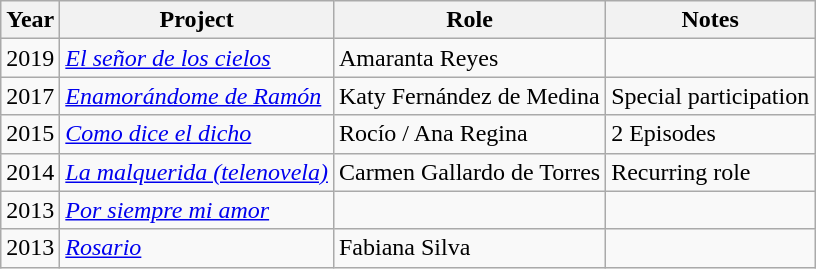<table class="wikitable">
<tr>
<th>Year</th>
<th>Project</th>
<th>Role</th>
<th>Notes</th>
</tr>
<tr>
<td>2019</td>
<td><em><a href='#'>El señor de los cielos</a></em></td>
<td>Amaranta Reyes</td>
<td></td>
</tr>
<tr>
<td>2017</td>
<td><em><a href='#'>Enamorándome de Ramón</a></em></td>
<td>Katy Fernández de Medina</td>
<td>Special participation</td>
</tr>
<tr>
<td>2015</td>
<td><em><a href='#'>Como dice el dicho</a></em></td>
<td>Rocío / Ana Regina</td>
<td>2 Episodes</td>
</tr>
<tr>
<td>2014</td>
<td><em><a href='#'>La malquerida (telenovela)</a></em></td>
<td>Carmen Gallardo de Torres</td>
<td>Recurring role</td>
</tr>
<tr>
<td>2013</td>
<td><em><a href='#'>Por siempre mi amor</a></em></td>
<td></td>
<td></td>
</tr>
<tr>
<td>2013</td>
<td><em><a href='#'>Rosario</a></em></td>
<td>Fabiana Silva</td>
<td></td>
</tr>
</table>
